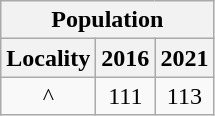<table class="wikitable" style="text-align:center;">
<tr>
<th colspan="3" style="text-align:center; font-weight:bold">Population</th>
</tr>
<tr>
<th style="text-align:center; background:  font-weight:bold">Locality</th>
<th style="text-align:center; background:  font-weight:bold"><strong>2016</strong></th>
<th style="text-align:center; background:  font-weight:bold"><strong>2021</strong></th>
</tr>
<tr>
<td>^</td>
<td>111</td>
<td>113</td>
</tr>
</table>
